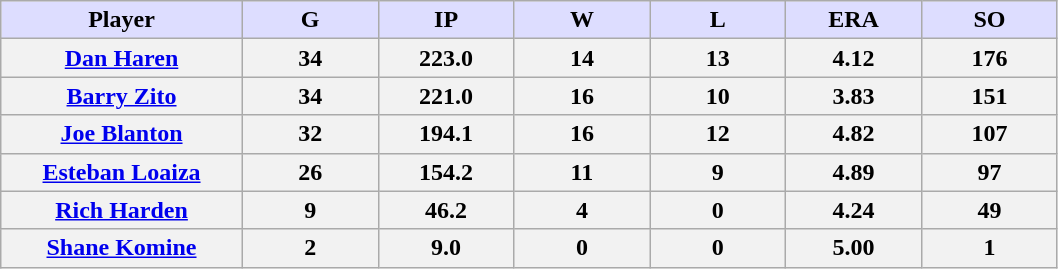<table class="wikitable sortable">
<tr>
<th style="background:#ddf; width:16%;">Player</th>
<th style="background:#ddf; width:9%;">G</th>
<th style="background:#ddf; width:9%;">IP</th>
<th style="background:#ddf; width:9%;">W</th>
<th style="background:#ddf; width:9%;">L</th>
<th style="background:#ddf; width:9%;">ERA</th>
<th style="background:#ddf; width:9%;">SO</th>
</tr>
<tr>
<th><a href='#'>Dan Haren</a></th>
<th>34</th>
<th>223.0</th>
<th>14</th>
<th>13</th>
<th>4.12</th>
<th>176</th>
</tr>
<tr>
<th><a href='#'>Barry Zito</a></th>
<th>34</th>
<th>221.0</th>
<th>16</th>
<th>10</th>
<th>3.83</th>
<th>151</th>
</tr>
<tr>
<th><a href='#'>Joe Blanton</a></th>
<th>32</th>
<th>194.1</th>
<th>16</th>
<th>12</th>
<th>4.82</th>
<th>107</th>
</tr>
<tr>
<th><a href='#'>Esteban Loaiza</a></th>
<th>26</th>
<th>154.2</th>
<th>11</th>
<th>9</th>
<th>4.89</th>
<th>97</th>
</tr>
<tr>
<th><a href='#'>Rich Harden</a></th>
<th>9</th>
<th>46.2</th>
<th>4</th>
<th>0</th>
<th>4.24</th>
<th>49</th>
</tr>
<tr>
<th><a href='#'>Shane Komine</a></th>
<th>2</th>
<th>9.0</th>
<th>0</th>
<th>0</th>
<th>5.00</th>
<th>1</th>
</tr>
</table>
